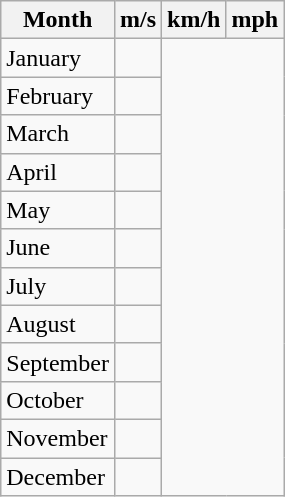<table class="wikitable">
<tr>
<th>Month</th>
<th>m/s</th>
<th>km/h</th>
<th>mph</th>
</tr>
<tr>
<td>January</td>
<td></td>
</tr>
<tr>
<td>February</td>
<td></td>
</tr>
<tr>
<td>March</td>
<td></td>
</tr>
<tr>
<td>April</td>
<td></td>
</tr>
<tr>
<td>May</td>
<td></td>
</tr>
<tr>
<td>June</td>
<td></td>
</tr>
<tr>
<td>July</td>
<td></td>
</tr>
<tr>
<td>August</td>
<td></td>
</tr>
<tr>
<td>September</td>
<td></td>
</tr>
<tr>
<td>October</td>
<td></td>
</tr>
<tr>
<td>November</td>
<td></td>
</tr>
<tr>
<td>December</td>
<td></td>
</tr>
</table>
